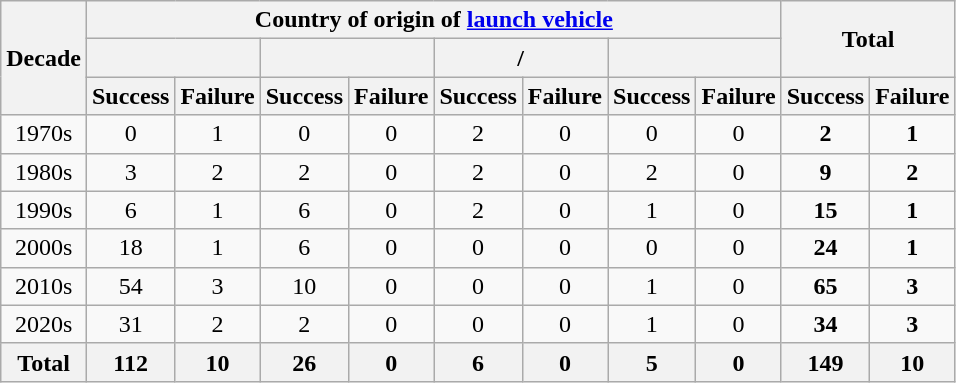<table class="wikitable sortable sort-under" style="text-align:center">
<tr>
<th rowspan="3">Decade</th>
<th colspan="8">Country of origin of <a href='#'>launch vehicle</a></th>
<th rowspan="2" colspan="2">Total</th>
</tr>
<tr>
<th colspan="2"></th>
<th colspan="2"></th>
<th colspan="2">/<br></th>
<th colspan="2"></th>
</tr>
<tr>
<th>Success</th>
<th>Failure</th>
<th>Success</th>
<th>Failure</th>
<th>Success</th>
<th>Failure</th>
<th>Success</th>
<th>Failure</th>
<th>Success</th>
<th>Failure</th>
</tr>
<tr>
<td>1970s</td>
<td>0</td>
<td>1</td>
<td>0</td>
<td>0</td>
<td>2</td>
<td>0</td>
<td>0</td>
<td>0</td>
<td><strong>2</strong></td>
<td><strong>1</strong></td>
</tr>
<tr>
<td>1980s</td>
<td>3</td>
<td>2</td>
<td>2</td>
<td>0</td>
<td>2</td>
<td>0</td>
<td>2</td>
<td>0</td>
<td><strong>9</strong></td>
<td><strong>2</strong></td>
</tr>
<tr>
<td>1990s</td>
<td>6</td>
<td>1</td>
<td>6</td>
<td>0</td>
<td>2</td>
<td>0</td>
<td>1</td>
<td>0</td>
<td><strong>15</strong></td>
<td><strong>1</strong></td>
</tr>
<tr>
<td>2000s</td>
<td>18</td>
<td>1</td>
<td>6</td>
<td>0</td>
<td>0</td>
<td>0</td>
<td>0</td>
<td>0</td>
<td><strong>24</strong></td>
<td><strong>1</strong></td>
</tr>
<tr>
<td>2010s</td>
<td>54</td>
<td>3</td>
<td>10</td>
<td>0</td>
<td>0</td>
<td>0</td>
<td>1</td>
<td>0</td>
<td><strong>65</strong></td>
<td><strong>3</strong></td>
</tr>
<tr>
<td>2020s</td>
<td>31</td>
<td>2</td>
<td>2</td>
<td>0</td>
<td>0</td>
<td>0</td>
<td>1</td>
<td>0</td>
<td><strong>34</strong></td>
<td><strong>3</strong></td>
</tr>
<tr>
<th>Total</th>
<th>112</th>
<th>10</th>
<th>26</th>
<th>0</th>
<th>6</th>
<th>0</th>
<th>5</th>
<th>0</th>
<th>149</th>
<th>10</th>
</tr>
</table>
